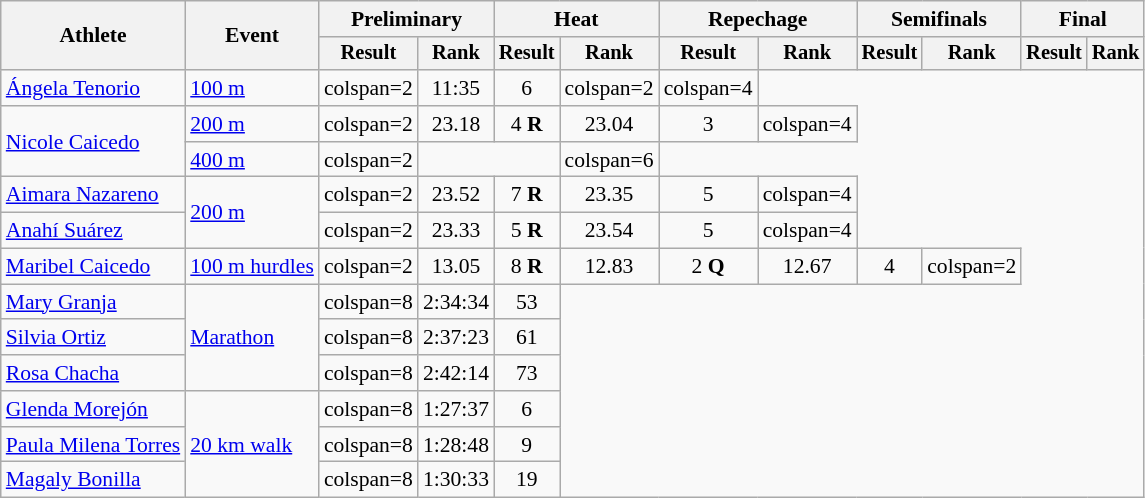<table class="wikitable" style="font-size:90%">
<tr>
<th rowspan="2">Athlete</th>
<th rowspan="2">Event</th>
<th colspan="2">Preliminary</th>
<th colspan="2">Heat</th>
<th colspan="2">Repechage</th>
<th colspan="2">Semifinals</th>
<th colspan="2">Final</th>
</tr>
<tr style="font-size:95%">
<th>Result</th>
<th>Rank</th>
<th>Result</th>
<th>Rank</th>
<th>Result</th>
<th>Rank</th>
<th>Result</th>
<th>Rank</th>
<th>Result</th>
<th>Rank</th>
</tr>
<tr align=center>
<td align=left><a href='#'>Ángela Tenorio</a></td>
<td align=left><a href='#'>100 m</a></td>
<td>colspan=2 </td>
<td>11:35</td>
<td>6</td>
<td>colspan=2 </td>
<td>colspan=4 </td>
</tr>
<tr align=center>
<td align=left rowspan=2><a href='#'>Nicole Caicedo</a></td>
<td align=left><a href='#'>200 m</a></td>
<td>colspan=2 </td>
<td>23.18</td>
<td>4 <strong>R</strong></td>
<td>23.04</td>
<td>3</td>
<td>colspan=4 </td>
</tr>
<tr align=center>
<td align=left><a href='#'>400 m</a></td>
<td>colspan=2 </td>
<td colspan=2></td>
<td>colspan=6 </td>
</tr>
<tr align=center>
<td align=left><a href='#'>Aimara Nazareno</a></td>
<td align=left rowspan=2><a href='#'>200 m</a></td>
<td>colspan=2 </td>
<td>23.52</td>
<td>7 <strong>R</strong></td>
<td>23.35</td>
<td>5</td>
<td>colspan=4 </td>
</tr>
<tr align=center>
<td align=left><a href='#'>Anahí Suárez</a></td>
<td>colspan=2 </td>
<td>23.33</td>
<td>5 <strong>R</strong></td>
<td>23.54</td>
<td>5</td>
<td>colspan=4 </td>
</tr>
<tr align=center>
<td align=left><a href='#'>Maribel Caicedo</a></td>
<td align=left><a href='#'>100 m hurdles</a></td>
<td>colspan=2 </td>
<td>13.05</td>
<td>8 <strong>R</strong></td>
<td>12.83</td>
<td>2 <strong>Q</strong></td>
<td>12.67</td>
<td>4</td>
<td>colspan=2 </td>
</tr>
<tr align=center>
<td align=left><a href='#'>Mary Granja</a></td>
<td align=left rowspan=3><a href='#'>Marathon</a></td>
<td>colspan=8 </td>
<td>2:34:34</td>
<td>53</td>
</tr>
<tr align=center>
<td align=left><a href='#'>Silvia Ortiz</a></td>
<td>colspan=8 </td>
<td>2:37:23</td>
<td>61</td>
</tr>
<tr align=center>
<td align=left><a href='#'>Rosa Chacha</a></td>
<td>colspan=8 </td>
<td>2:42:14</td>
<td>73</td>
</tr>
<tr align=center>
<td align=left><a href='#'>Glenda Morejón</a></td>
<td align=left rowspan=3><a href='#'>20 km walk</a></td>
<td>colspan=8 </td>
<td>1:27:37</td>
<td>6</td>
</tr>
<tr align=center>
<td align=left><a href='#'>Paula Milena Torres</a></td>
<td>colspan=8 </td>
<td>1:28:48</td>
<td>9</td>
</tr>
<tr align=center>
<td align=left><a href='#'>Magaly Bonilla</a></td>
<td>colspan=8 </td>
<td>1:30:33</td>
<td>19</td>
</tr>
</table>
